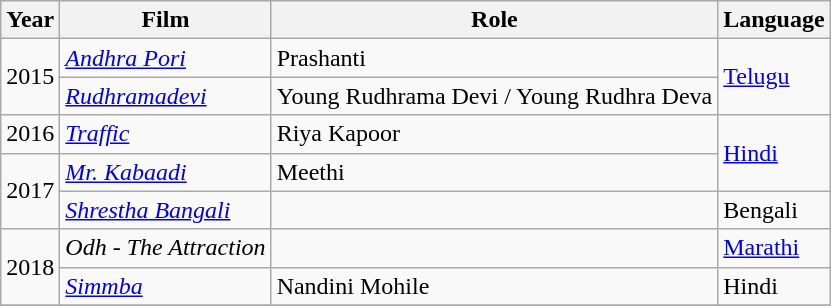<table class="wikitable sortable">
<tr>
<th>Year</th>
<th>Film</th>
<th>Role</th>
<th>Language</th>
</tr>
<tr>
<td rowspan="2">2015</td>
<td><em><a href='#'>Andhra Pori</a></em></td>
<td>Prashanti</td>
<td rowspan="2"><a href='#'>Telugu</a></td>
</tr>
<tr>
<td><em><a href='#'>Rudhramadevi</a></em></td>
<td>Young Rudhrama Devi / Young Rudhra Deva</td>
</tr>
<tr>
<td>2016</td>
<td><em><a href='#'>Traffic</a></em></td>
<td>Riya Kapoor</td>
<td rowspan="2"><a href='#'>Hindi</a></td>
</tr>
<tr>
<td rowspan="2">2017</td>
<td><em><a href='#'>Mr. Kabaadi</a></em></td>
<td>Meethi</td>
</tr>
<tr>
<td><em><a href='#'>Shrestha Bangali</a></em></td>
<td></td>
<td>Bengali</td>
</tr>
<tr>
<td rowspan="2">2018</td>
<td><em>Odh - The Attraction</em></td>
<td></td>
<td><a href='#'>Marathi</a></td>
</tr>
<tr>
<td><em><a href='#'>Simmba</a></em></td>
<td>Nandini Mohile</td>
<td>Hindi</td>
</tr>
<tr>
</tr>
</table>
